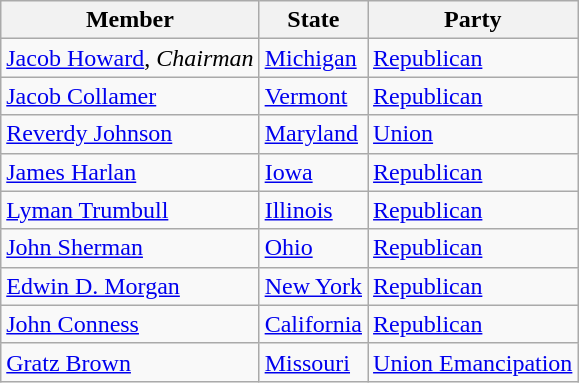<table class=wikitable>
<tr>
<th>Member</th>
<th>State</th>
<th>Party</th>
</tr>
<tr>
<td><a href='#'>Jacob Howard</a>, <em>Chairman</em></td>
<td><a href='#'>Michigan</a></td>
<td><a href='#'>Republican</a></td>
</tr>
<tr>
<td><a href='#'>Jacob Collamer</a></td>
<td><a href='#'>Vermont</a></td>
<td><a href='#'>Republican</a></td>
</tr>
<tr>
<td><a href='#'>Reverdy Johnson</a></td>
<td><a href='#'>Maryland</a></td>
<td><a href='#'>Union</a></td>
</tr>
<tr>
<td><a href='#'>James Harlan</a></td>
<td><a href='#'>Iowa</a></td>
<td><a href='#'>Republican</a></td>
</tr>
<tr>
<td><a href='#'>Lyman Trumbull</a></td>
<td><a href='#'>Illinois</a></td>
<td><a href='#'>Republican</a></td>
</tr>
<tr>
<td><a href='#'>John Sherman</a></td>
<td><a href='#'>Ohio</a></td>
<td><a href='#'>Republican</a></td>
</tr>
<tr>
<td><a href='#'>Edwin D. Morgan</a></td>
<td><a href='#'>New York</a></td>
<td><a href='#'>Republican</a></td>
</tr>
<tr>
<td><a href='#'>John Conness</a></td>
<td><a href='#'>California</a></td>
<td><a href='#'>Republican</a></td>
</tr>
<tr>
<td><a href='#'>Gratz Brown</a></td>
<td><a href='#'>Missouri</a></td>
<td><a href='#'>Union Emancipation</a></td>
</tr>
</table>
